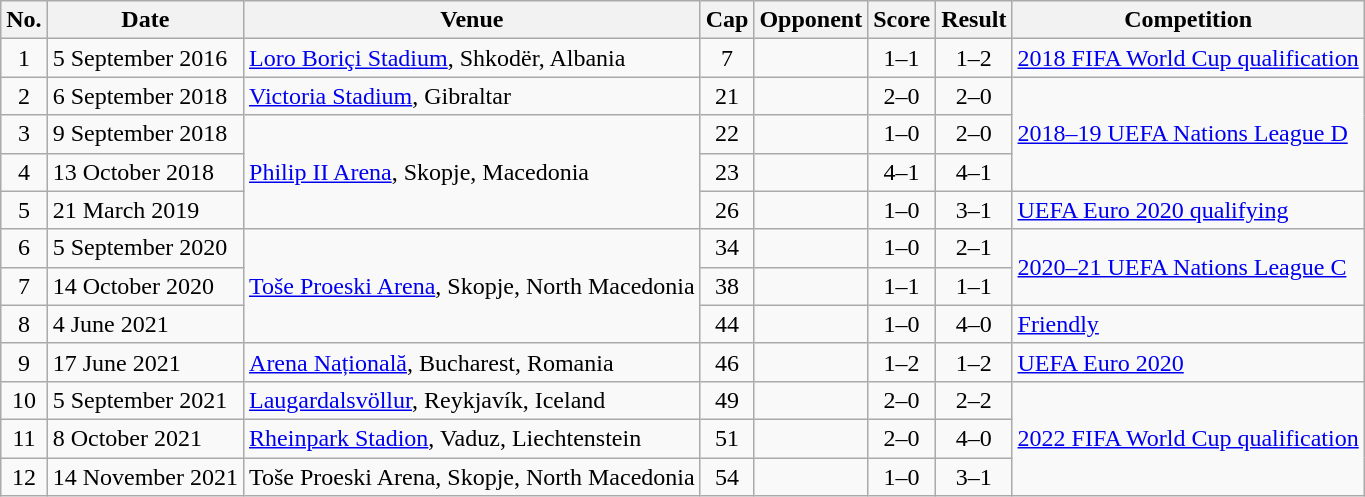<table class="wikitable sortable">
<tr>
<th scope=col>No.</th>
<th scope=col>Date</th>
<th scope=col>Venue</th>
<th scope=col>Cap</th>
<th scope=col>Opponent</th>
<th scope=col>Score</th>
<th scope=col>Result</th>
<th scope=col>Competition</th>
</tr>
<tr>
<td align=center>1</td>
<td>5 September 2016</td>
<td><a href='#'>Loro Boriçi Stadium</a>, Shkodër, Albania</td>
<td align=center>7</td>
<td></td>
<td align=center>1–1</td>
<td align=center>1–2</td>
<td><a href='#'>2018 FIFA World Cup qualification</a></td>
</tr>
<tr>
<td align=center>2</td>
<td>6 September 2018</td>
<td><a href='#'>Victoria Stadium</a>, Gibraltar</td>
<td align=center>21</td>
<td></td>
<td align=center>2–0</td>
<td align=center>2–0</td>
<td rowspan=3><a href='#'>2018–19 UEFA Nations League D</a></td>
</tr>
<tr>
<td align=center>3</td>
<td>9 September 2018</td>
<td rowspan=3><a href='#'>Philip II Arena</a>, Skopje, Macedonia</td>
<td align=center>22</td>
<td></td>
<td align=center>1–0</td>
<td align=center>2–0</td>
</tr>
<tr>
<td align=center>4</td>
<td>13 October 2018</td>
<td align=center>23</td>
<td></td>
<td align=center>4–1</td>
<td align=center>4–1</td>
</tr>
<tr>
<td align=center>5</td>
<td>21 March 2019</td>
<td align=center>26</td>
<td></td>
<td align=center>1–0</td>
<td align=center>3–1</td>
<td><a href='#'>UEFA Euro 2020 qualifying</a></td>
</tr>
<tr>
<td align=center>6</td>
<td>5 September 2020</td>
<td rowspan=3><a href='#'>Toše Proeski Arena</a>, Skopje, North Macedonia</td>
<td align=center>34</td>
<td></td>
<td align=center>1–0</td>
<td align=center>2–1</td>
<td rowspan=2><a href='#'>2020–21 UEFA Nations League C</a></td>
</tr>
<tr>
<td align=center>7</td>
<td>14 October 2020</td>
<td align=center>38</td>
<td></td>
<td align=center>1–1</td>
<td align=center>1–1</td>
</tr>
<tr>
<td align=center>8</td>
<td>4 June 2021</td>
<td align=center>44</td>
<td></td>
<td align=center>1–0</td>
<td align=center>4–0</td>
<td><a href='#'>Friendly</a></td>
</tr>
<tr>
<td align=center>9</td>
<td>17 June 2021</td>
<td><a href='#'>Arena Națională</a>, Bucharest, Romania</td>
<td align=center>46</td>
<td></td>
<td align=center>1–2</td>
<td align=center>1–2</td>
<td><a href='#'>UEFA Euro 2020</a></td>
</tr>
<tr>
<td align=center>10</td>
<td>5 September 2021</td>
<td><a href='#'>Laugardalsvöllur</a>, Reykjavík, Iceland</td>
<td align=center>49</td>
<td></td>
<td align=center>2–0</td>
<td align=center>2–2</td>
<td rowspan=3><a href='#'>2022 FIFA World Cup qualification</a></td>
</tr>
<tr>
<td align=center>11</td>
<td>8 October 2021</td>
<td><a href='#'>Rheinpark Stadion</a>, Vaduz, Liechtenstein</td>
<td align=center>51</td>
<td></td>
<td align=center>2–0</td>
<td align=center>4–0</td>
</tr>
<tr>
<td align=center>12</td>
<td>14 November 2021</td>
<td>Toše Proeski Arena, Skopje, North Macedonia</td>
<td align=center>54</td>
<td></td>
<td align=center>1–0</td>
<td align=center>3–1</td>
</tr>
</table>
